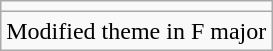<table class="wikitable">
<tr>
<td></td>
</tr>
<tr>
<td>Modified theme in F major</td>
</tr>
</table>
